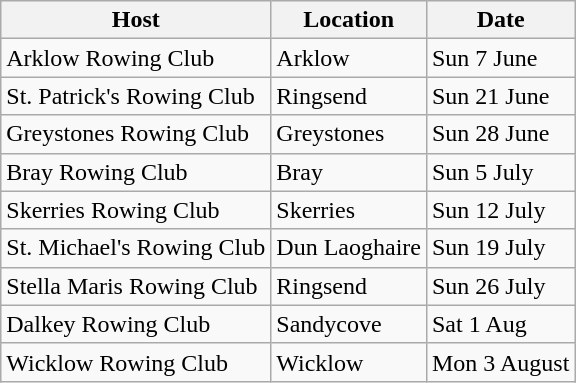<table class="wikitable" border="1">
<tr>
<th>Host</th>
<th>Location</th>
<th>Date</th>
</tr>
<tr>
<td>Arklow Rowing Club</td>
<td>Arklow</td>
<td>Sun 7 June</td>
</tr>
<tr>
<td>St. Patrick's Rowing Club</td>
<td>Ringsend</td>
<td>Sun 21 June</td>
</tr>
<tr>
<td>Greystones Rowing Club</td>
<td>Greystones</td>
<td>Sun 28 June</td>
</tr>
<tr>
<td>Bray Rowing Club</td>
<td>Bray</td>
<td>Sun 5 July</td>
</tr>
<tr>
<td>Skerries Rowing Club</td>
<td>Skerries</td>
<td>Sun 12 July</td>
</tr>
<tr>
<td>St. Michael's Rowing Club</td>
<td>Dun Laoghaire</td>
<td>Sun 19 July</td>
</tr>
<tr>
<td>Stella Maris Rowing Club</td>
<td>Ringsend</td>
<td>Sun 26 July</td>
</tr>
<tr>
<td>Dalkey Rowing Club</td>
<td>Sandycove</td>
<td>Sat 1 Aug</td>
</tr>
<tr>
<td>Wicklow Rowing Club</td>
<td>Wicklow</td>
<td>Mon 3 August</td>
</tr>
</table>
